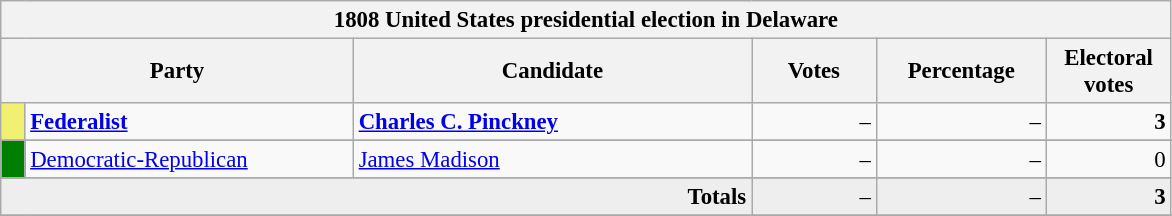<table class="wikitable" style="font-size: 95%;">
<tr>
<th colspan="6">1808 United States presidential election in Delaware</th>
</tr>
<tr>
<th colspan="2" style="width: 15em">Party</th>
<th style="width: 17em">Candidate</th>
<th style="width: 5em">Votes</th>
<th style="width: 7em">Percentage</th>
<th style="width: 5em">Electoral votes</th>
</tr>
<tr>
<th style="background-color:#F0F071; width: 3px"></th>
<td style="width: 130px"><strong><a href='#'>Federalist</a></strong></td>
<td><strong><a href='#'>Charles C. Pinckney</a></strong></td>
<td align="right">–</td>
<td align="right">–</td>
<td align="right"><strong>3</strong></td>
</tr>
<tr>
</tr>
<tr>
<th style="background-color:#008000; width: 3px"></th>
<td style="width: 130px"><a href='#'>Democratic-Republican</a></td>
<td><a href='#'>James Madison</a></td>
<td align="right">–</td>
<td align="right">–</td>
<td align="right">0</td>
</tr>
<tr>
</tr>
<tr>
</tr>
<tr bgcolor="#EEEEEE">
<td colspan="3" align="right"><strong>Totals</strong></td>
<td align="right">–</td>
<td align="right">–</td>
<td align="right"><strong>3</strong></td>
</tr>
<tr>
</tr>
</table>
